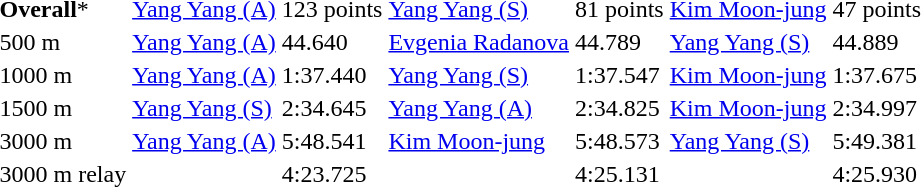<table>
<tr>
<td><strong>Overall</strong>*</td>
<td><a href='#'>Yang Yang (A)</a> <br> </td>
<td>123 points</td>
<td><a href='#'>Yang Yang (S)</a> <br> </td>
<td>81 points</td>
<td><a href='#'>Kim Moon-jung</a> <br> </td>
<td>47 points</td>
</tr>
<tr>
<td>500 m</td>
<td><a href='#'>Yang Yang (A)</a> <br> </td>
<td>44.640</td>
<td><a href='#'>Evgenia Radanova</a> <br> </td>
<td>44.789</td>
<td><a href='#'>Yang Yang (S)</a> <br> </td>
<td>44.889</td>
</tr>
<tr>
<td>1000 m</td>
<td><a href='#'>Yang Yang (A)</a> <br> </td>
<td>1:37.440</td>
<td><a href='#'>Yang Yang (S)</a> <br> </td>
<td>1:37.547</td>
<td><a href='#'>Kim Moon-jung</a> <br> </td>
<td>1:37.675</td>
</tr>
<tr>
<td>1500 m</td>
<td><a href='#'>Yang Yang (S)</a> <br> </td>
<td>2:34.645</td>
<td><a href='#'>Yang Yang (A)</a> <br> </td>
<td>2:34.825</td>
<td><a href='#'>Kim Moon-jung</a> <br> </td>
<td>2:34.997</td>
</tr>
<tr>
<td>3000 m</td>
<td><a href='#'>Yang Yang (A)</a> <br> </td>
<td>5:48.541</td>
<td><a href='#'>Kim Moon-jung</a> <br> </td>
<td>5:48.573</td>
<td><a href='#'>Yang Yang (S)</a> <br> </td>
<td>5:49.381</td>
</tr>
<tr>
<td>3000 m relay</td>
<td></td>
<td>4:23.725</td>
<td></td>
<td>4:25.131</td>
<td></td>
<td>4:25.930</td>
</tr>
</table>
